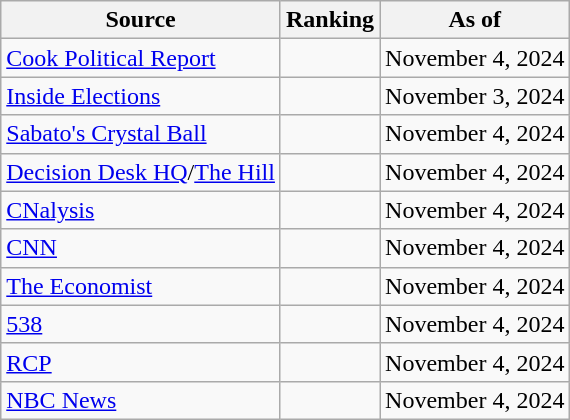<table class="wikitable" style="text-align:center">
<tr>
<th>Source</th>
<th>Ranking</th>
<th>As of</th>
</tr>
<tr>
<td align=left><a href='#'>Cook Political Report</a></td>
<td></td>
<td>November 4, 2024</td>
</tr>
<tr>
<td align=left><a href='#'>Inside Elections</a></td>
<td></td>
<td>November 3, 2024</td>
</tr>
<tr>
<td align=left><a href='#'>Sabato's Crystal Ball</a></td>
<td></td>
<td>November 4, 2024</td>
</tr>
<tr>
<td align=left><a href='#'>Decision Desk HQ</a>/<a href='#'>The Hill</a></td>
<td></td>
<td>November 4, 2024</td>
</tr>
<tr>
<td align=left><a href='#'>CNalysis</a></td>
<td></td>
<td>November 4, 2024</td>
</tr>
<tr>
<td align=left><a href='#'>CNN</a></td>
<td></td>
<td>November 4, 2024</td>
</tr>
<tr>
<td align=left><a href='#'>The Economist</a></td>
<td></td>
<td>November 4, 2024</td>
</tr>
<tr>
<td align="left"><a href='#'>538</a></td>
<td></td>
<td>November 4, 2024</td>
</tr>
<tr>
<td align="left"><a href='#'>RCP</a></td>
<td></td>
<td>November 4, 2024</td>
</tr>
<tr>
<td align="left"><a href='#'>NBC News</a></td>
<td></td>
<td>November 4, 2024</td>
</tr>
</table>
